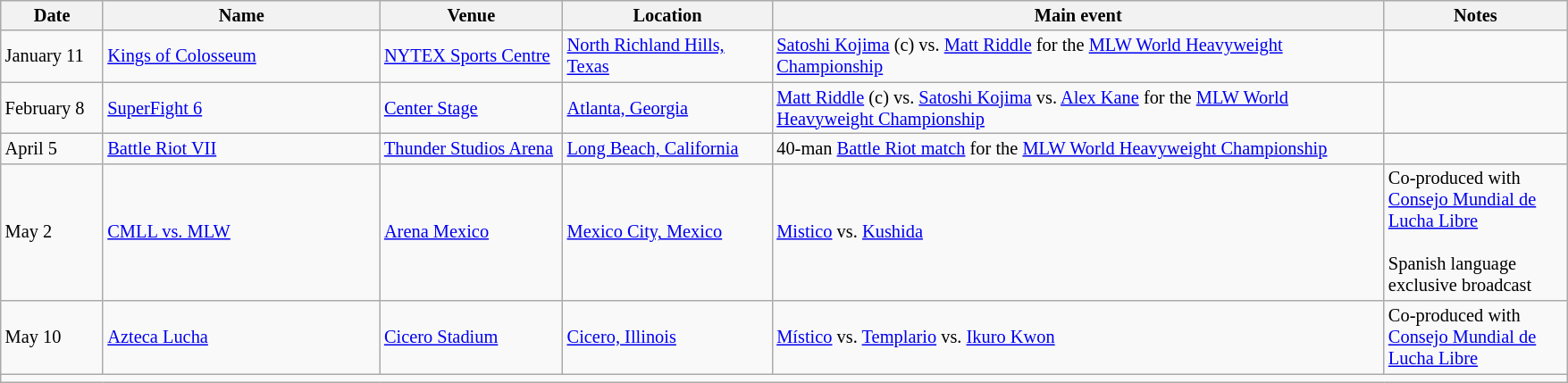<table class="sortable wikitable succession-box" style="font-size:85%; font-size:85%">
<tr>
<th scope="col" width="70">Date</th>
<th scope="col" width="200">Name</th>
<th scope="col" width="130">Venue</th>
<th scope="col" width="150">Location</th>
<th scope="col" width="450">Main event</th>
<th scope="col" width="130">Notes</th>
</tr>
<tr>
<td>January 11</td>
<td><a href='#'>Kings of Colosseum</a></td>
<td><a href='#'>NYTEX Sports Centre</a></td>
<td><a href='#'>North Richland Hills, Texas</a></td>
<td><a href='#'>Satoshi Kojima</a> (c) vs. <a href='#'>Matt Riddle</a> for the <a href='#'>MLW World Heavyweight Championship</a><br></td>
<td></td>
</tr>
<tr>
<td>February 8</td>
<td><a href='#'>SuperFight 6</a></td>
<td><a href='#'>Center Stage</a></td>
<td><a href='#'>Atlanta, Georgia</a></td>
<td><a href='#'>Matt Riddle</a> (c) vs. <a href='#'>Satoshi Kojima</a> vs. <a href='#'>Alex Kane</a> for the <a href='#'>MLW World Heavyweight Championship</a><br></td>
<td></td>
</tr>
<tr>
<td>April 5</td>
<td><a href='#'>Battle Riot VII</a></td>
<td><a href='#'>Thunder Studios Arena</a></td>
<td><a href='#'>Long Beach, California</a></td>
<td>40-man <a href='#'>Battle Riot match</a> for the <a href='#'>MLW World Heavyweight Championship</a></td>
<td></td>
</tr>
<tr>
<td>May 2</td>
<td><a href='#'>CMLL vs. MLW</a></td>
<td><a href='#'>Arena Mexico</a></td>
<td><a href='#'>Mexico City, Mexico</a></td>
<td><a href='#'>Mistico</a> vs. <a href='#'>Kushida</a></td>
<td>Co-produced with <a href='#'>Consejo Mundial de Lucha Libre</a><br><br>Spanish language exclusive broadcast</td>
</tr>
<tr>
<td>May 10</td>
<td><a href='#'>Azteca Lucha</a></td>
<td><a href='#'>Cicero Stadium</a></td>
<td><a href='#'>Cicero, Illinois</a></td>
<td><a href='#'>Místico</a> vs. <a href='#'>Templario</a> vs. <a href='#'>Ikuro Kwon</a></td>
<td>Co-produced with <a href='#'>Consejo Mundial de Lucha Libre</a></td>
</tr>
<tr>
<td colspan="6"></td>
</tr>
</table>
